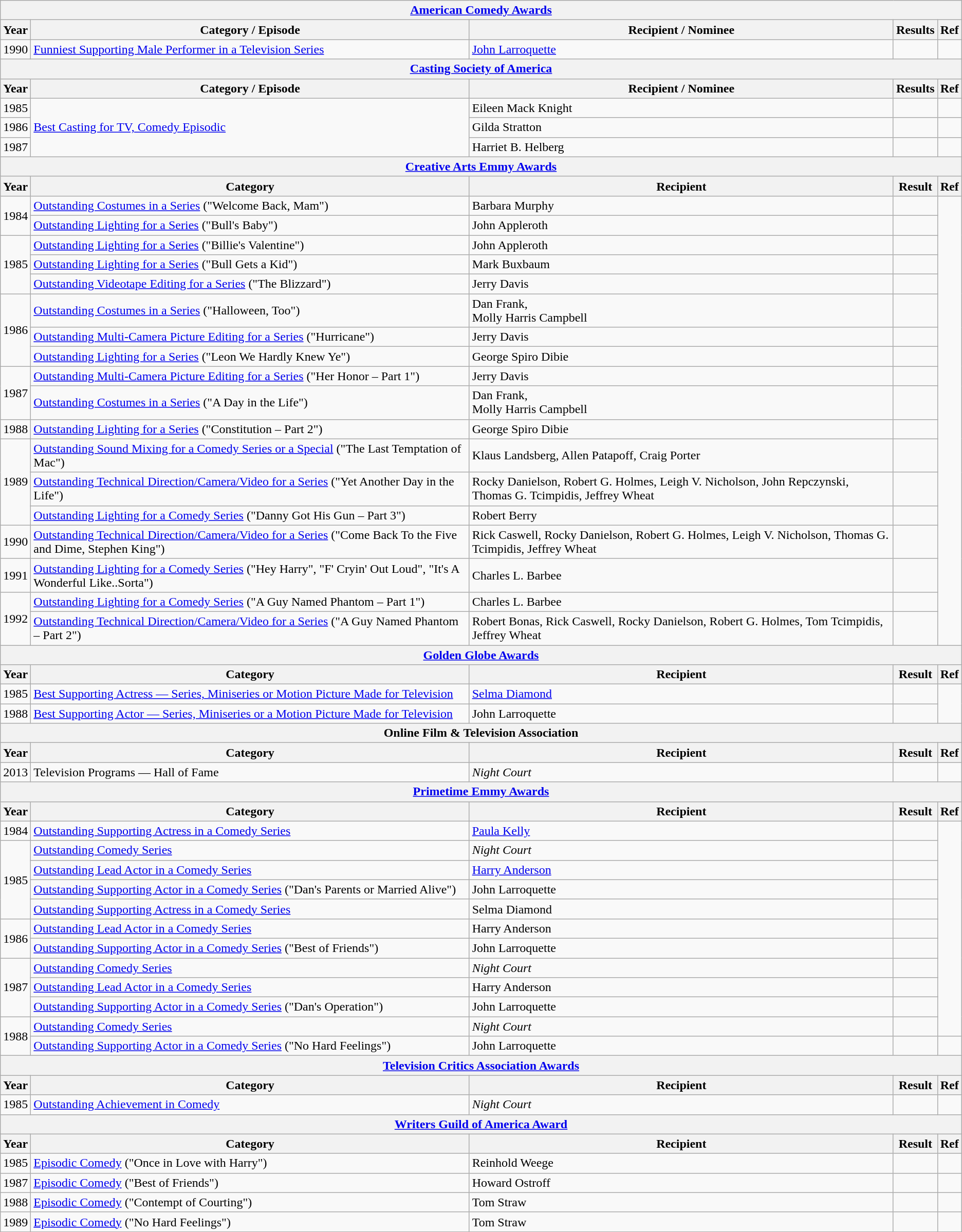<table class="wikitable">
<tr>
<th colspan="5"><a href='#'>American Comedy Awards</a></th>
</tr>
<tr>
<th>Year</th>
<th>Category / Episode</th>
<th>Recipient / Nominee</th>
<th>Results</th>
<th>Ref</th>
</tr>
<tr>
<td>1990</td>
<td><a href='#'>Funniest Supporting Male Performer in a Television Series</a></td>
<td><a href='#'>John Larroquette</a></td>
<td></td>
<td align="center"></td>
</tr>
<tr>
<th colspan="5"><a href='#'>Casting Society of America</a></th>
</tr>
<tr>
<th>Year</th>
<th>Category / Episode</th>
<th>Recipient / Nominee</th>
<th>Results</th>
<th>Ref</th>
</tr>
<tr>
<td>1985</td>
<td rowspan="3"><a href='#'>Best Casting for TV, Comedy Episodic</a></td>
<td>Eileen Mack Knight</td>
<td></td>
<td align="center"></td>
</tr>
<tr>
<td>1986</td>
<td>Gilda Stratton</td>
<td></td>
<td align="center"></td>
</tr>
<tr>
<td>1987</td>
<td>Harriet B. Helberg</td>
<td></td>
<td align="center"></td>
</tr>
<tr>
<th colspan="5"><a href='#'>Creative Arts Emmy Awards</a></th>
</tr>
<tr>
<th>Year</th>
<th>Category</th>
<th>Recipient</th>
<th>Result</th>
<th>Ref</th>
</tr>
<tr>
<td rowspan="2">1984</td>
<td><a href='#'>Outstanding Costumes in a Series</a> ("Welcome Back, Mam")</td>
<td>Barbara Murphy</td>
<td></td>
<td rowspan="18" align="center"></td>
</tr>
<tr>
<td><a href='#'>Outstanding Lighting for a Series</a> ("Bull's Baby")</td>
<td>John Appleroth</td>
<td></td>
</tr>
<tr>
<td rowspan="3">1985</td>
<td><a href='#'>Outstanding Lighting for a Series</a> ("Billie's Valentine")</td>
<td>John Appleroth</td>
<td></td>
</tr>
<tr>
<td><a href='#'>Outstanding Lighting for a Series</a> ("Bull Gets a Kid")</td>
<td>Mark Buxbaum</td>
<td></td>
</tr>
<tr>
<td><a href='#'>Outstanding Videotape Editing for a Series</a> ("The Blizzard")</td>
<td>Jerry Davis</td>
<td></td>
</tr>
<tr>
<td rowspan="3">1986</td>
<td><a href='#'>Outstanding Costumes in a Series</a> ("Halloween, Too")</td>
<td>Dan Frank,<br>Molly Harris Campbell</td>
<td></td>
</tr>
<tr>
<td><a href='#'>Outstanding Multi-Camera Picture Editing for a Series</a> ("Hurricane")</td>
<td>Jerry Davis</td>
<td></td>
</tr>
<tr>
<td><a href='#'>Outstanding Lighting for a Series</a> ("Leon We Hardly Knew Ye")</td>
<td>George Spiro Dibie</td>
<td></td>
</tr>
<tr>
<td rowspan="2">1987</td>
<td><a href='#'>Outstanding Multi-Camera Picture Editing for a Series</a> ("Her Honor – Part 1")</td>
<td>Jerry Davis</td>
<td></td>
</tr>
<tr>
<td><a href='#'>Outstanding Costumes in a Series</a> ("A Day in the Life")</td>
<td>Dan Frank,<br>Molly Harris Campbell</td>
<td></td>
</tr>
<tr>
<td>1988</td>
<td><a href='#'>Outstanding Lighting for a Series</a> ("Constitution – Part 2")</td>
<td>George Spiro Dibie</td>
<td></td>
</tr>
<tr>
<td rowspan="3">1989</td>
<td><a href='#'>Outstanding Sound Mixing for a Comedy Series or a Special</a> ("The Last Temptation of Mac")</td>
<td>Klaus Landsberg, Allen Patapoff, Craig Porter</td>
<td></td>
</tr>
<tr>
<td><a href='#'>Outstanding Technical Direction/Camera/Video for a Series</a> ("Yet Another Day in the Life")</td>
<td>Rocky Danielson, Robert G. Holmes, Leigh V. Nicholson, John Repczynski, Thomas G. Tcimpidis, Jeffrey Wheat</td>
<td></td>
</tr>
<tr>
<td><a href='#'>Outstanding Lighting for a Comedy Series</a> ("Danny Got His Gun – Part 3")</td>
<td>Robert Berry</td>
<td></td>
</tr>
<tr>
<td>1990</td>
<td><a href='#'>Outstanding Technical Direction/Camera/Video for a Series</a> ("Come Back To the Five and Dime, Stephen King")</td>
<td>Rick Caswell, Rocky Danielson, Robert G. Holmes, Leigh V. Nicholson, Thomas G. Tcimpidis, Jeffrey Wheat</td>
<td></td>
</tr>
<tr>
<td>1991</td>
<td><a href='#'>Outstanding Lighting for a Comedy Series</a> ("Hey Harry", "F' Cryin' Out Loud", "It's A Wonderful Like..Sorta")</td>
<td>Charles L. Barbee</td>
<td></td>
</tr>
<tr>
<td rowspan="2">1992</td>
<td><a href='#'>Outstanding Lighting for a Comedy Series</a> ("A Guy Named Phantom – Part 1")</td>
<td>Charles L. Barbee</td>
<td></td>
</tr>
<tr>
<td><a href='#'>Outstanding Technical Direction/Camera/Video for a Series</a> ("A Guy Named Phantom – Part 2")</td>
<td>Robert Bonas, Rick Caswell, Rocky Danielson, Robert G. Holmes, Tom Tcimpidis, Jeffrey Wheat</td>
<td></td>
</tr>
<tr>
<th colspan="5"><a href='#'>Golden Globe Awards</a></th>
</tr>
<tr>
<th>Year</th>
<th>Category</th>
<th>Recipient</th>
<th>Result</th>
<th>Ref</th>
</tr>
<tr>
<td>1985</td>
<td><a href='#'>Best Supporting Actress — Series, Miniseries or Motion Picture Made for Television</a></td>
<td><a href='#'>Selma Diamond</a></td>
<td></td>
<td rowspan="2" align="center"></td>
</tr>
<tr>
<td>1988</td>
<td><a href='#'>Best Supporting Actor — Series, Miniseries or a Motion Picture Made for Television</a></td>
<td>John Larroquette</td>
<td></td>
</tr>
<tr>
<th colspan="5">Online Film & Television Association</th>
</tr>
<tr>
<th>Year</th>
<th>Category</th>
<th>Recipient</th>
<th>Result</th>
<th>Ref</th>
</tr>
<tr>
<td>2013</td>
<td>Television Programs — Hall of Fame</td>
<td><em>Night Court</em></td>
<td></td>
<td align="center"></td>
</tr>
<tr>
<th colspan="5"><a href='#'>Primetime Emmy Awards</a></th>
</tr>
<tr>
<th>Year</th>
<th>Category</th>
<th>Recipient</th>
<th>Result</th>
<th>Ref</th>
</tr>
<tr>
<td>1984</td>
<td><a href='#'>Outstanding Supporting Actress in a Comedy Series</a></td>
<td><a href='#'>Paula Kelly</a></td>
<td></td>
<td rowspan="11" align="center"></td>
</tr>
<tr>
<td rowspan="4">1985</td>
<td><a href='#'>Outstanding Comedy Series</a></td>
<td><em>Night Court</em></td>
<td></td>
</tr>
<tr>
<td><a href='#'>Outstanding Lead Actor in a Comedy Series</a></td>
<td><a href='#'>Harry Anderson</a></td>
<td></td>
</tr>
<tr>
<td><a href='#'>Outstanding Supporting Actor in a Comedy Series</a> ("Dan's Parents or Married Alive")</td>
<td>John Larroquette</td>
<td></td>
</tr>
<tr>
<td><a href='#'>Outstanding Supporting Actress in a Comedy Series</a></td>
<td>Selma Diamond</td>
<td></td>
</tr>
<tr>
<td rowspan="2">1986</td>
<td><a href='#'>Outstanding Lead Actor in a Comedy Series</a></td>
<td>Harry Anderson</td>
<td></td>
</tr>
<tr>
<td><a href='#'>Outstanding Supporting Actor in a Comedy Series</a> ("Best of Friends")</td>
<td>John Larroquette</td>
<td></td>
</tr>
<tr>
<td rowspan="3">1987</td>
<td><a href='#'>Outstanding Comedy Series</a></td>
<td><em>Night Court</em></td>
<td></td>
</tr>
<tr>
<td><a href='#'>Outstanding Lead Actor in a Comedy Series</a></td>
<td>Harry Anderson</td>
<td></td>
</tr>
<tr>
<td><a href='#'>Outstanding Supporting Actor in a Comedy Series</a> ("Dan's Operation")</td>
<td>John Larroquette</td>
<td></td>
</tr>
<tr>
<td rowspan="2">1988</td>
<td><a href='#'>Outstanding Comedy Series</a></td>
<td><em>Night Court</em></td>
<td></td>
</tr>
<tr>
<td><a href='#'>Outstanding Supporting Actor in a Comedy Series</a> ("No Hard Feelings")</td>
<td>John Larroquette</td>
<td></td>
</tr>
<tr>
<th colspan="5"><a href='#'>Television Critics Association Awards</a></th>
</tr>
<tr>
<th>Year</th>
<th>Category</th>
<th>Recipient</th>
<th>Result</th>
<th>Ref</th>
</tr>
<tr>
<td>1985</td>
<td><a href='#'>Outstanding Achievement in Comedy</a></td>
<td><em>Night Court</em></td>
<td></td>
<td></td>
</tr>
<tr>
<th colspan="5"><a href='#'>Writers Guild of America Award</a></th>
</tr>
<tr>
<th>Year</th>
<th>Category</th>
<th>Recipient</th>
<th>Result</th>
<th>Ref</th>
</tr>
<tr>
<td>1985</td>
<td><a href='#'>Episodic Comedy</a> ("Once in Love with Harry")</td>
<td>Reinhold Weege</td>
<td></td>
<td align="center"></td>
</tr>
<tr>
<td>1987</td>
<td><a href='#'>Episodic Comedy</a> ("Best of Friends")</td>
<td>Howard Ostroff</td>
<td></td>
<td align="center"></td>
</tr>
<tr>
<td>1988</td>
<td><a href='#'>Episodic Comedy</a> ("Contempt of Courting")</td>
<td>Tom Straw</td>
<td></td>
<td align="center"></td>
</tr>
<tr>
<td>1989</td>
<td><a href='#'>Episodic Comedy</a> ("No Hard Feelings")</td>
<td>Tom Straw</td>
<td></td>
<td align="center"></td>
</tr>
</table>
